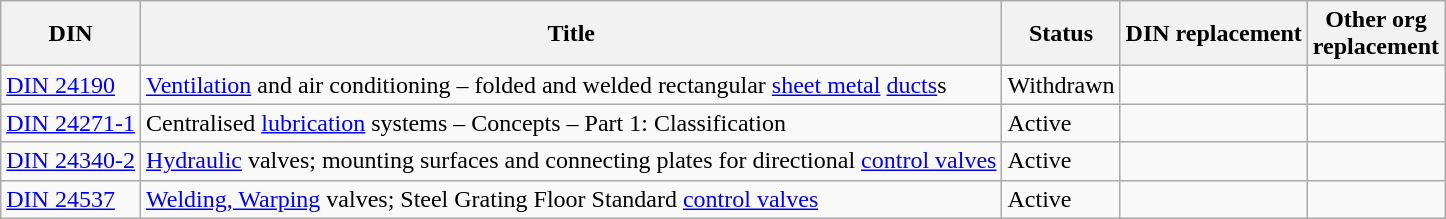<table class="wikitable sortable">
<tr>
<th>DIN</th>
<th>Title</th>
<th>Status</th>
<th>DIN replacement</th>
<th>Other org<br>replacement</th>
</tr>
<tr>
<td><a href='#'>DIN 24190</a></td>
<td><a href='#'>Ventilation</a> and air conditioning – folded and welded rectangular <a href='#'>sheet metal</a> <a href='#'>ducts</a>s</td>
<td>Withdrawn</td>
<td></td>
<td></td>
</tr>
<tr>
<td><a href='#'>DIN 24271-1</a></td>
<td>Centralised <a href='#'>lubrication</a> systems – Concepts – Part 1: Classification</td>
<td>Active</td>
<td></td>
<td></td>
</tr>
<tr>
<td><a href='#'>DIN 24340-2</a></td>
<td><a href='#'>Hydraulic</a> valves; mounting surfaces and connecting plates for directional <a href='#'>control valves</a></td>
<td>Active</td>
<td></td>
<td></td>
</tr>
<tr>
<td><a href='#'>DIN 24537</a></td>
<td><a href='#'>Welding, Warping</a> valves; Steel Grating Floor Standard <a href='#'>control valves</a></td>
<td>Active</td>
<td></td>
<td></td>
</tr>
</table>
